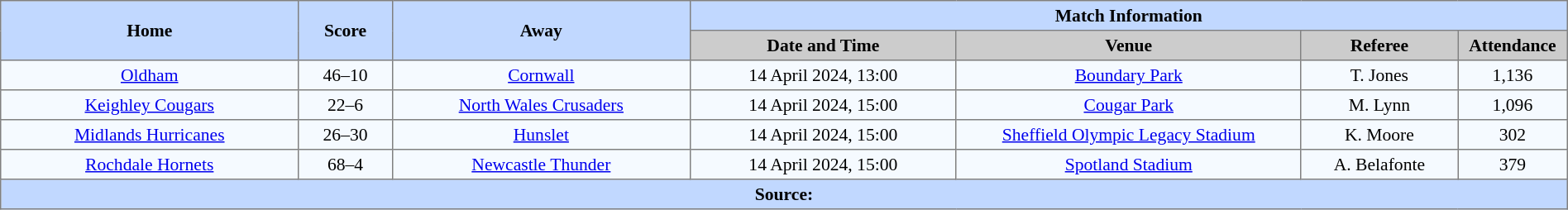<table border=1 style="border-collapse:collapse; font-size:90%; text-align:center;" cellpadding=3 cellspacing=0 width=100%>
<tr bgcolor=#C1D8FF>
<th scope="col" rowspan=2 width=19%>Home</th>
<th scope="col" rowspan=2 width=6%>Score</th>
<th scope="col" rowspan=2 width=19%>Away</th>
<th colspan=6>Match Information</th>
</tr>
<tr bgcolor=#CCCCCC>
<th scope="col" width=17%>Date and Time</th>
<th scope="col" width=22%>Venue</th>
<th scope="col" width=10%>Referee</th>
<th scope="col" width=7%>Attendance</th>
</tr>
<tr bgcolor=#F5FAFF>
<td> <a href='#'>Oldham</a></td>
<td>46–10</td>
<td> <a href='#'>Cornwall</a></td>
<td>14 April 2024, 13:00</td>
<td><a href='#'>Boundary Park</a></td>
<td>T. Jones</td>
<td>1,136</td>
</tr>
<tr bgcolor=#F5FAFF>
<td> <a href='#'>Keighley Cougars</a></td>
<td>22–6</td>
<td>  <a href='#'>North Wales Crusaders</a></td>
<td>14 April 2024, 15:00</td>
<td><a href='#'>Cougar Park</a></td>
<td>M. Lynn</td>
<td>1,096</td>
</tr>
<tr bgcolor=#F5FAFF>
<td>  <a href='#'>Midlands Hurricanes</a></td>
<td>26–30</td>
<td> <a href='#'>Hunslet</a></td>
<td>14 April 2024, 15:00</td>
<td><a href='#'>Sheffield Olympic Legacy Stadium</a></td>
<td>K. Moore</td>
<td>302</td>
</tr>
<tr bgcolor=#F5FAFF>
<td> <a href='#'>Rochdale Hornets</a></td>
<td>68–4</td>
<td> <a href='#'>Newcastle Thunder</a></td>
<td>14 April 2024, 15:00</td>
<td><a href='#'>Spotland Stadium</a></td>
<td>A. Belafonte</td>
<td>379</td>
</tr>
<tr style="background:#c1d8ff;">
<th colspan=7>Source:</th>
</tr>
</table>
